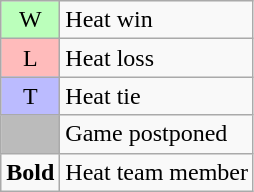<table class="wikitable">
<tr>
<td bgcolor=#bbffbb align=center>W</td>
<td>Heat win</td>
</tr>
<tr>
<td bgcolor=#ffbbbb align=center>L</td>
<td>Heat loss</td>
</tr>
<tr>
<td bgcolor=#bbbbff align=center>T</td>
<td>Heat tie</td>
</tr>
<tr>
<td bgcolor=#bbbbbb> </td>
<td>Game postponed</td>
</tr>
<tr>
<td align=center><strong>Bold</strong></td>
<td>Heat team member</td>
</tr>
</table>
